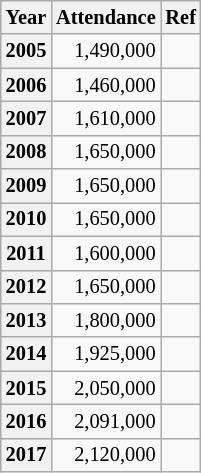<table class="wikitable floatright" style="font-size:85%;text-align:right;">
<tr>
<th>Year</th>
<th>Attendance</th>
<th>Ref</th>
</tr>
<tr>
<th>2005</th>
<td>1,490,000</td>
<td></td>
</tr>
<tr>
<th>2006</th>
<td>1,460,000</td>
<td></td>
</tr>
<tr>
<th>2007</th>
<td>1,610,000</td>
<td></td>
</tr>
<tr>
<th>2008</th>
<td>1,650,000</td>
<td></td>
</tr>
<tr>
<th>2009</th>
<td>1,650,000</td>
<td></td>
</tr>
<tr>
<th>2010</th>
<td>1,650,000</td>
<td></td>
</tr>
<tr>
<th>2011</th>
<td>1,600,000</td>
<td></td>
</tr>
<tr>
<th>2012</th>
<td>1,650,000</td>
<td></td>
</tr>
<tr>
<th>2013</th>
<td>1,800,000</td>
<td></td>
</tr>
<tr>
<th>2014</th>
<td>1,925,000</td>
<td></td>
</tr>
<tr>
<th>2015</th>
<td>2,050,000</td>
<td></td>
</tr>
<tr>
<th>2016</th>
<td>2,091,000</td>
<td></td>
</tr>
<tr>
<th>2017</th>
<td>2,120,000</td>
<td></td>
</tr>
</table>
